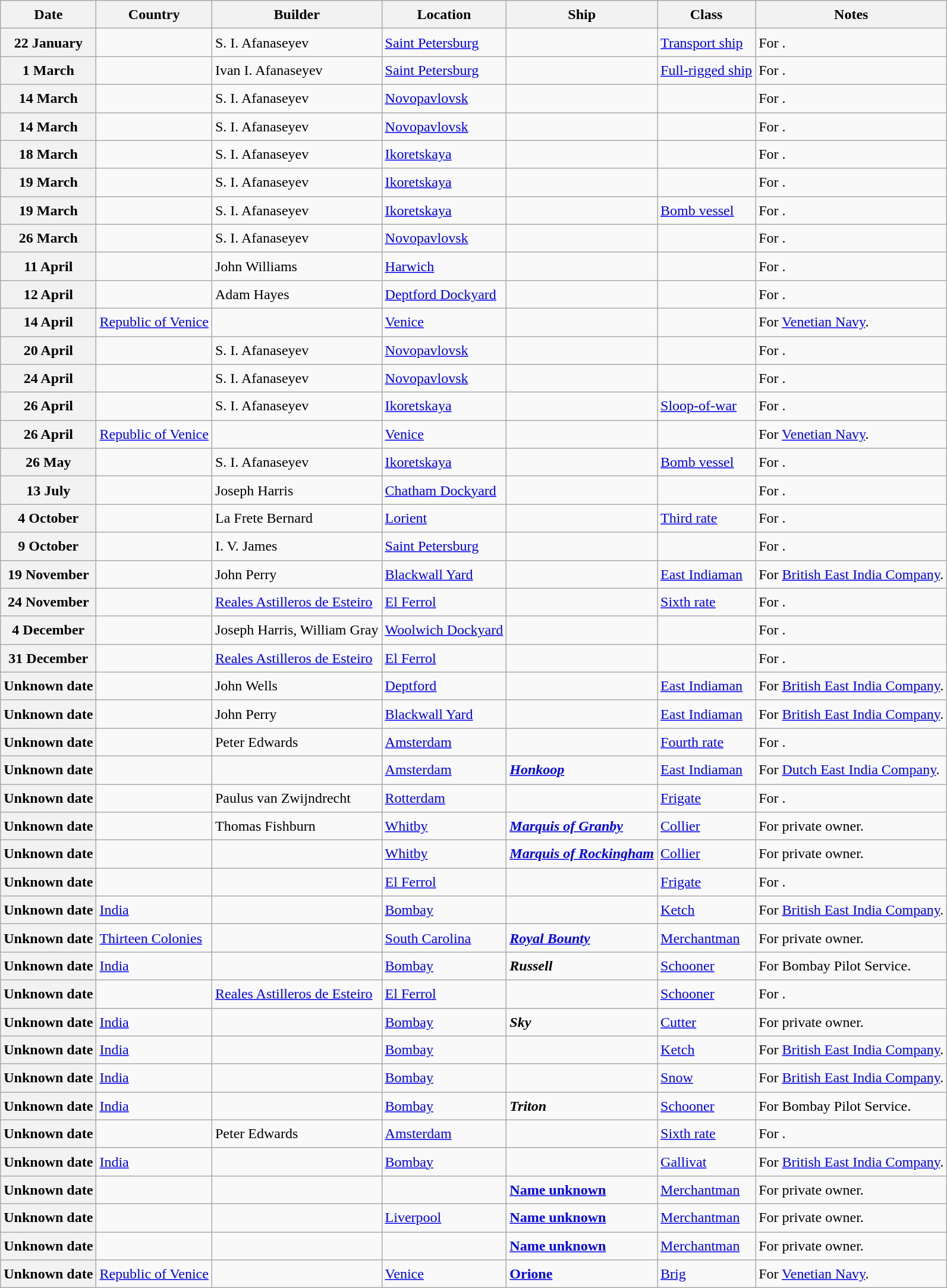<table class="wikitable sortable" style="font-size:1.00em; line-height:1.5em;">
<tr>
<th>Date</th>
<th>Country</th>
<th>Builder</th>
<th>Location</th>
<th>Ship</th>
<th>Class</th>
<th>Notes</th>
</tr>
<tr ---->
<th>22 January</th>
<td></td>
<td>S. I. Afanaseyev</td>
<td><a href='#'>Saint Petersburg</a></td>
<td><strong></strong></td>
<td><a href='#'>Transport ship</a></td>
<td>For .</td>
</tr>
<tr ---->
<th>1 March</th>
<td></td>
<td>Ivan I. Afanaseyev</td>
<td><a href='#'>Saint Petersburg</a></td>
<td><strong></strong></td>
<td><a href='#'>Full-rigged ship</a></td>
<td>For .</td>
</tr>
<tr ---->
<th>14 March</th>
<td></td>
<td>S. I. Afanaseyev</td>
<td><a href='#'>Novopavlovsk</a></td>
<td><strong></strong></td>
<td></td>
<td>For .</td>
</tr>
<tr ---->
<th>14 March</th>
<td></td>
<td>S. I. Afanaseyev</td>
<td><a href='#'>Novopavlovsk</a></td>
<td><strong></strong></td>
<td></td>
<td>For .</td>
</tr>
<tr ---->
<th>18 March</th>
<td></td>
<td>S. I. Afanaseyev</td>
<td><a href='#'>Ikoretskaya</a></td>
<td><strong></strong></td>
<td></td>
<td>For .</td>
</tr>
<tr ---->
<th>19 March</th>
<td></td>
<td>S. I. Afanaseyev</td>
<td><a href='#'>Ikoretskaya</a></td>
<td><strong></strong></td>
<td></td>
<td>For .</td>
</tr>
<tr ---->
<th>19 March</th>
<td></td>
<td>S. I. Afanaseyev</td>
<td><a href='#'>Ikoretskaya</a></td>
<td><strong></strong></td>
<td><a href='#'>Bomb vessel</a></td>
<td>For .</td>
</tr>
<tr ---->
<th>26 March</th>
<td></td>
<td>S. I. Afanaseyev</td>
<td><a href='#'>Novopavlovsk</a></td>
<td><strong></strong></td>
<td></td>
<td>For .</td>
</tr>
<tr ---->
<th>11 April</th>
<td></td>
<td>John Williams</td>
<td><a href='#'>Harwich</a></td>
<td><strong></strong></td>
<td></td>
<td>For .</td>
</tr>
<tr ---->
<th>12 April</th>
<td></td>
<td>Adam Hayes</td>
<td><a href='#'>Deptford Dockyard</a></td>
<td><strong></strong></td>
<td></td>
<td>For .</td>
</tr>
<tr ---->
<th>14 April</th>
<td> <a href='#'>Republic of Venice</a></td>
<td></td>
<td><a href='#'>Venice</a></td>
<td><strong></strong></td>
<td></td>
<td>For  <a href='#'>Venetian Navy</a>.</td>
</tr>
<tr ---->
<th>20 April</th>
<td></td>
<td>S. I. Afanaseyev</td>
<td><a href='#'>Novopavlovsk</a></td>
<td><strong></strong></td>
<td></td>
<td>For .</td>
</tr>
<tr ---->
<th>24 April</th>
<td></td>
<td>S. I. Afanaseyev</td>
<td><a href='#'>Novopavlovsk</a></td>
<td><strong></strong></td>
<td></td>
<td>For .</td>
</tr>
<tr ---->
<th>26 April</th>
<td></td>
<td>S. I. Afanaseyev</td>
<td><a href='#'>Ikoretskaya</a></td>
<td><strong></strong></td>
<td><a href='#'>Sloop-of-war</a></td>
<td>For .</td>
</tr>
<tr ---->
<th>26 April</th>
<td> <a href='#'>Republic of Venice</a></td>
<td></td>
<td><a href='#'>Venice</a></td>
<td><strong></strong></td>
<td></td>
<td>For  <a href='#'>Venetian Navy</a>.</td>
</tr>
<tr ---->
<th>26 May</th>
<td></td>
<td>S. I. Afanaseyev</td>
<td><a href='#'>Ikoretskaya</a></td>
<td><strong></strong></td>
<td><a href='#'>Bomb vessel</a></td>
<td>For .</td>
</tr>
<tr ---->
<th>13 July</th>
<td></td>
<td>Joseph Harris</td>
<td><a href='#'>Chatham Dockyard</a></td>
<td><strong></strong></td>
<td></td>
<td>For .</td>
</tr>
<tr ---->
<th>4 October</th>
<td></td>
<td>La Frete Bernard</td>
<td><a href='#'>Lorient</a></td>
<td><strong></strong></td>
<td><a href='#'>Third rate</a></td>
<td>For .</td>
</tr>
<tr ---->
<th>9 October</th>
<td></td>
<td>I. V. James</td>
<td><a href='#'>Saint Petersburg</a></td>
<td><strong></strong></td>
<td></td>
<td>For .</td>
</tr>
<tr ---->
<th>19 November</th>
<td></td>
<td>John Perry</td>
<td><a href='#'>Blackwall Yard</a></td>
<td><strong></strong></td>
<td><a href='#'>East Indiaman</a></td>
<td>For <a href='#'>British East India Company</a>.</td>
</tr>
<tr ---->
<th>24 November</th>
<td></td>
<td><a href='#'>Reales Astilleros de Esteiro</a></td>
<td><a href='#'>El Ferrol</a></td>
<td><strong></strong></td>
<td><a href='#'>Sixth rate</a></td>
<td>For .</td>
</tr>
<tr ---->
<th>4 December</th>
<td></td>
<td>Joseph Harris, William Gray</td>
<td><a href='#'>Woolwich Dockyard</a></td>
<td><strong></strong></td>
<td></td>
<td>For .</td>
</tr>
<tr ---->
<th>31 December</th>
<td></td>
<td><a href='#'>Reales Astilleros de Esteiro</a></td>
<td><a href='#'>El Ferrol</a></td>
<td><strong></strong></td>
<td></td>
<td>For .</td>
</tr>
<tr ---->
<th>Unknown date</th>
<td></td>
<td>John Wells</td>
<td><a href='#'>Deptford</a></td>
<td><strong></strong></td>
<td><a href='#'>East Indiaman</a></td>
<td>For <a href='#'>British East India Company</a>.</td>
</tr>
<tr ---->
<th>Unknown date</th>
<td></td>
<td>John Perry</td>
<td><a href='#'>Blackwall Yard</a></td>
<td><strong></strong></td>
<td><a href='#'>East Indiaman</a></td>
<td>For <a href='#'>British East India Company</a>.</td>
</tr>
<tr ---->
<th>Unknown date</th>
<td></td>
<td>Peter Edwards</td>
<td><a href='#'>Amsterdam</a></td>
<td><strong></strong></td>
<td><a href='#'>Fourth rate</a></td>
<td>For .</td>
</tr>
<tr ---->
<th>Unknown date</th>
<td></td>
<td></td>
<td><a href='#'>Amsterdam</a></td>
<td><strong><em><a href='#'>Honkoop</a></em></strong></td>
<td><a href='#'>East Indiaman</a></td>
<td>For <a href='#'>Dutch East India Company</a>.</td>
</tr>
<tr ---->
<th>Unknown date</th>
<td></td>
<td>Paulus van Zwijndrecht</td>
<td><a href='#'>Rotterdam</a></td>
<td><strong></strong></td>
<td><a href='#'>Frigate</a></td>
<td>For .</td>
</tr>
<tr ---->
<th>Unknown date</th>
<td></td>
<td>Thomas Fishburn</td>
<td><a href='#'>Whitby</a></td>
<td><strong><a href='#'><em>Marquis of Granby</em></a></strong></td>
<td><a href='#'>Collier</a></td>
<td>For private owner.</td>
</tr>
<tr ---->
<th>Unknown date</th>
<td></td>
<td></td>
<td><a href='#'>Whitby</a></td>
<td><strong><a href='#'><em>Marquis of Rockingham</em></a></strong></td>
<td><a href='#'>Collier</a></td>
<td>For private owner.</td>
</tr>
<tr ---->
<th>Unknown date</th>
<td></td>
<td></td>
<td><a href='#'>El Ferrol</a></td>
<td><strong></strong></td>
<td><a href='#'>Frigate</a></td>
<td>For .</td>
</tr>
<tr ---->
<th>Unknown date</th>
<td> <a href='#'>India</a></td>
<td></td>
<td><a href='#'>Bombay</a></td>
<td><strong></strong></td>
<td><a href='#'>Ketch</a></td>
<td>For <a href='#'>British East India Company</a>.</td>
</tr>
<tr ---->
<th>Unknown date</th>
<td> <a href='#'>Thirteen Colonies</a></td>
<td></td>
<td><a href='#'>South Carolina</a></td>
<td><strong><a href='#'><em>Royal Bounty</em></a></strong></td>
<td><a href='#'>Merchantman</a></td>
<td>For private owner.</td>
</tr>
<tr ---->
<th>Unknown date</th>
<td> <a href='#'>India</a></td>
<td></td>
<td><a href='#'>Bombay</a></td>
<td><strong><em>Russell</em></strong></td>
<td><a href='#'>Schooner</a></td>
<td>For Bombay Pilot Service.</td>
</tr>
<tr ---->
<th>Unknown date</th>
<td></td>
<td><a href='#'>Reales Astilleros de Esteiro</a></td>
<td><a href='#'>El Ferrol</a></td>
<td><strong></strong></td>
<td><a href='#'>Schooner</a></td>
<td>For .</td>
</tr>
<tr ---->
<th>Unknown date</th>
<td> <a href='#'>India</a></td>
<td></td>
<td><a href='#'>Bombay</a></td>
<td><strong><em>Sky</em></strong></td>
<td><a href='#'>Cutter</a></td>
<td>For private owner.</td>
</tr>
<tr ---->
<th>Unknown date</th>
<td> <a href='#'>India</a></td>
<td></td>
<td><a href='#'>Bombay</a></td>
<td><strong></strong></td>
<td><a href='#'>Ketch</a></td>
<td>For <a href='#'>British East India Company</a>.</td>
</tr>
<tr ---->
<th>Unknown date</th>
<td> <a href='#'>India</a></td>
<td></td>
<td><a href='#'>Bombay</a></td>
<td><strong></strong></td>
<td><a href='#'>Snow</a></td>
<td>For <a href='#'>British East India Company</a>.</td>
</tr>
<tr ---->
<th>Unknown date</th>
<td> <a href='#'>India</a></td>
<td></td>
<td><a href='#'>Bombay</a></td>
<td><strong><em>Triton</em></strong></td>
<td><a href='#'>Schooner</a></td>
<td>For Bombay Pilot Service.</td>
</tr>
<tr ---->
<th>Unknown date</th>
<td></td>
<td>Peter Edwards</td>
<td><a href='#'>Amsterdam</a></td>
<td><strong></strong></td>
<td><a href='#'>Sixth rate</a></td>
<td>For .</td>
</tr>
<tr ---->
<th>Unknown date</th>
<td> <a href='#'>India</a></td>
<td></td>
<td><a href='#'>Bombay</a></td>
<td><strong></strong></td>
<td><a href='#'>Gallivat</a></td>
<td>For <a href='#'>British East India Company</a>.</td>
</tr>
<tr ---->
<th>Unknown date</th>
<td></td>
<td></td>
<td></td>
<td><strong><a href='#'>Name unknown</a></strong></td>
<td><a href='#'>Merchantman</a></td>
<td>For private owner.</td>
</tr>
<tr ---->
<th>Unknown date</th>
<td></td>
<td></td>
<td><a href='#'>Liverpool</a></td>
<td><strong><a href='#'>Name unknown</a></strong></td>
<td><a href='#'>Merchantman</a></td>
<td>For private owner.</td>
</tr>
<tr ---->
<th>Unknown date</th>
<td></td>
<td></td>
<td></td>
<td><strong><a href='#'>Name unknown</a></strong></td>
<td><a href='#'>Merchantman</a></td>
<td>For private owner.</td>
</tr>
<tr ---->
<th>Unknown date</th>
<td> <a href='#'>Republic of Venice</a></td>
<td></td>
<td><a href='#'>Venice</a></td>
<td><strong><a href='#'>Orione</a></strong></td>
<td><a href='#'>Brig</a></td>
<td>For  <a href='#'>Venetian Navy</a>.</td>
</tr>
</table>
